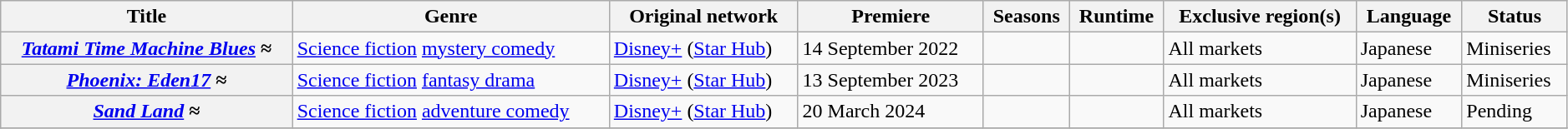<table class="wikitable plainrowheaders sortable" style="width:99%;">
<tr>
<th>Title</th>
<th>Genre</th>
<th>Original network</th>
<th>Premiere</th>
<th>Seasons</th>
<th>Runtime</th>
<th>Exclusive region(s)</th>
<th>Language</th>
<th>Status</th>
</tr>
<tr>
<th scope="row"><em><a href='#'>Tatami Time Machine Blues</a></em> <strong>≈</strong></th>
<td><a href='#'>Science fiction</a> <a href='#'>mystery comedy</a></td>
<td><a href='#'>Disney+</a> (<a href='#'>Star Hub</a>)</td>
<td>14 September 2022</td>
<td></td>
<td></td>
<td>All markets</td>
<td>Japanese</td>
<td>Miniseries</td>
</tr>
<tr>
<th scope="row"><em><a href='#'>Phoenix: Eden17</a></em> <strong>≈</strong></th>
<td><a href='#'>Science fiction</a> <a href='#'>fantasy drama</a></td>
<td><a href='#'>Disney+</a> (<a href='#'>Star Hub</a>)</td>
<td>13 September 2023</td>
<td></td>
<td></td>
<td>All markets</td>
<td>Japanese</td>
<td>Miniseries</td>
</tr>
<tr>
<th scope="row"><em><a href='#'>Sand Land</a></em> <strong>≈</strong></th>
<td><a href='#'>Science fiction</a> <a href='#'>adventure comedy</a></td>
<td><a href='#'>Disney+</a> (<a href='#'>Star Hub</a>)</td>
<td>20 March 2024</td>
<td></td>
<td></td>
<td>All markets</td>
<td>Japanese</td>
<td>Pending</td>
</tr>
<tr>
</tr>
</table>
